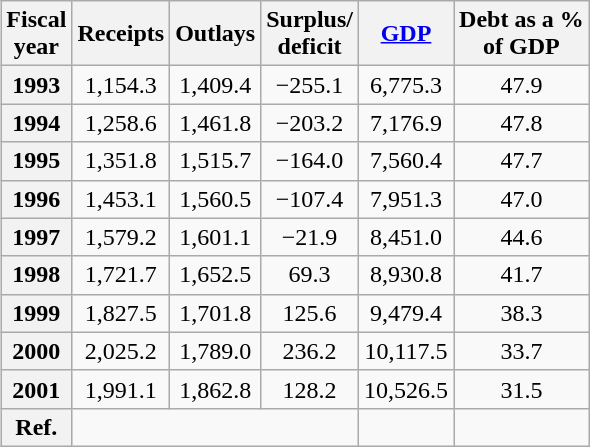<table class="wikitable" align="right" style="margin-left:1em; text-align:center">
<tr>
<th>Fiscal<br>year</th>
<th>Receipts</th>
<th>Outlays</th>
<th>Surplus/<br>deficit</th>
<th><a href='#'>GDP</a></th>
<th>Debt as a %<br>of GDP</th>
</tr>
<tr>
<th>1993</th>
<td>1,154.3</td>
<td>1,409.4</td>
<td>−255.1</td>
<td>6,775.3</td>
<td>47.9</td>
</tr>
<tr>
<th>1994</th>
<td>1,258.6</td>
<td>1,461.8</td>
<td>−203.2</td>
<td>7,176.9</td>
<td>47.8</td>
</tr>
<tr>
<th>1995</th>
<td>1,351.8</td>
<td>1,515.7</td>
<td>−164.0</td>
<td>7,560.4</td>
<td>47.7</td>
</tr>
<tr>
<th>1996</th>
<td>1,453.1</td>
<td>1,560.5</td>
<td>−107.4</td>
<td>7,951.3</td>
<td>47.0</td>
</tr>
<tr>
<th>1997</th>
<td>1,579.2</td>
<td>1,601.1</td>
<td>−21.9</td>
<td>8,451.0</td>
<td>44.6</td>
</tr>
<tr>
<th>1998</th>
<td>1,721.7</td>
<td>1,652.5</td>
<td>69.3</td>
<td>8,930.8</td>
<td>41.7</td>
</tr>
<tr>
<th>1999</th>
<td>1,827.5</td>
<td>1,701.8</td>
<td>125.6</td>
<td>9,479.4</td>
<td>38.3</td>
</tr>
<tr>
<th>2000</th>
<td>2,025.2</td>
<td>1,789.0</td>
<td>236.2</td>
<td>10,117.5</td>
<td>33.7</td>
</tr>
<tr>
<th>2001</th>
<td>1,991.1</td>
<td>1,862.8</td>
<td>128.2</td>
<td>10,526.5</td>
<td>31.5</td>
</tr>
<tr>
<th>Ref.</th>
<td colspan=3></td>
<td></td>
<td></td>
</tr>
</table>
